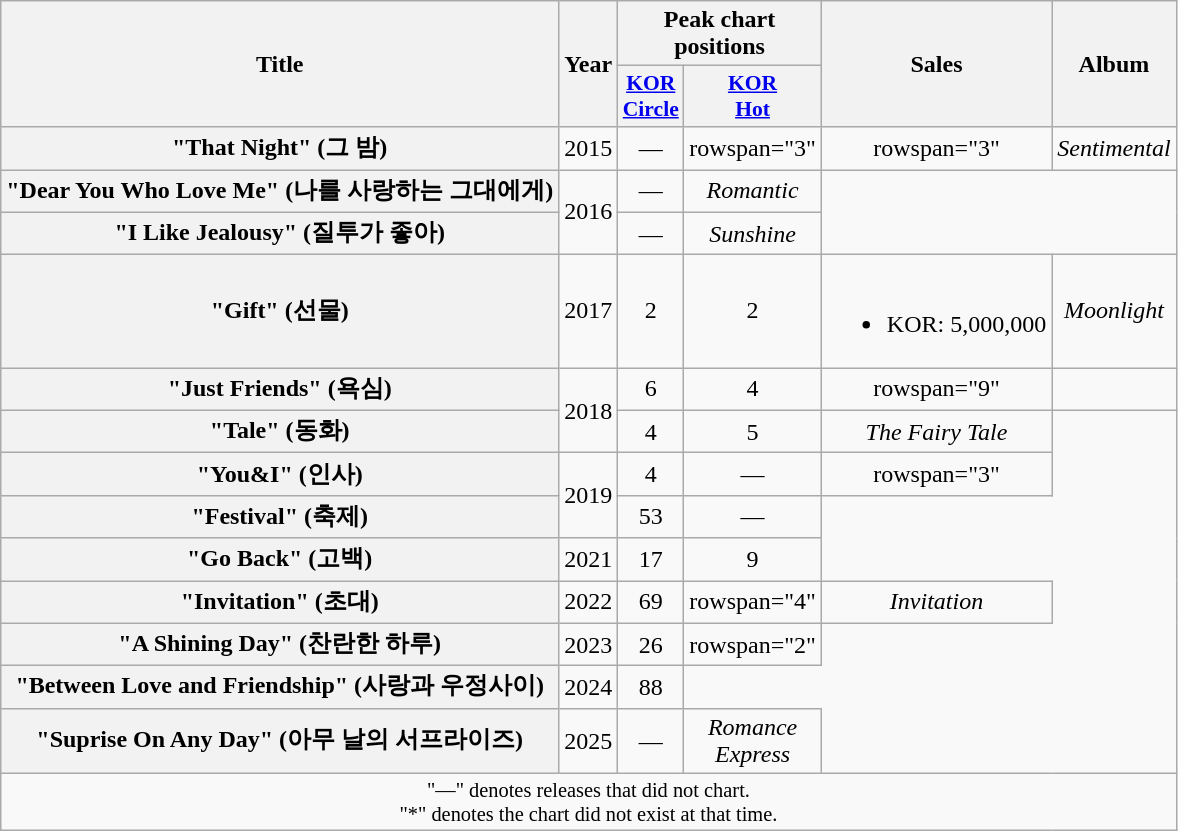<table class="wikitable plainrowheaders" style="text-align:center;">
<tr>
<th scope="col" rowspan="2">Title</th>
<th scope="col" rowspan="2">Year</th>
<th scope="col" colspan="2">Peak chart positions</th>
<th scope="col" rowspan="2">Sales<br></th>
<th scope="col" rowspan="2">Album</th>
</tr>
<tr>
<th scope="col" style="width:2.5em;font-size:90%"><a href='#'>KOR<br>Circle</a><br></th>
<th scope="col" style="width:2.5em;font-size:90%;"><a href='#'>KOR<br>Hot</a><br></th>
</tr>
<tr>
<th scope="row">"That Night" (그 밤)</th>
<td>2015</td>
<td>—</td>
<td>rowspan="3" </td>
<td>rowspan="3" </td>
<td><em>Sentimental</em></td>
</tr>
<tr>
<th scope="row">"Dear You Who Love Me" (나를 사랑하는 그대에게)</th>
<td rowspan="2">2016</td>
<td>—</td>
<td><em>Romantic</em></td>
</tr>
<tr>
<th scope="row">"I Like Jealousy" (질투가 좋아)</th>
<td>—</td>
<td><em>Sunshine</em></td>
</tr>
<tr>
<th scope="row">"Gift" (선물)</th>
<td>2017</td>
<td>2</td>
<td>2</td>
<td><br><ul><li>KOR: 5,000,000</li></ul></td>
<td><em>Moonlight</em></td>
</tr>
<tr>
<th scope="row">"Just Friends" (욕심)</th>
<td rowspan="2">2018</td>
<td>6</td>
<td>4</td>
<td>rowspan="9" </td>
<td></td>
</tr>
<tr>
<th scope="row">"Tale" (동화)</th>
<td>4</td>
<td>5</td>
<td><em>The Fairy Tale</em></td>
</tr>
<tr>
<th scope="row">"You&I" (인사)</th>
<td rowspan="2">2019</td>
<td>4</td>
<td>—</td>
<td>rowspan="3" </td>
</tr>
<tr>
<th scope="row">"Festival" (축제)</th>
<td>53</td>
<td>—</td>
</tr>
<tr>
<th scope="row">"Go Back" (고백)</th>
<td>2021</td>
<td>17</td>
<td>9</td>
</tr>
<tr>
<th scope="row">"Invitation" (초대)</th>
<td>2022</td>
<td>69</td>
<td>rowspan="4" </td>
<td><em>Invitation</em></td>
</tr>
<tr>
<th scope="row">"A Shining Day" (찬란한 하루)</th>
<td>2023</td>
<td>26</td>
<td>rowspan="2" </td>
</tr>
<tr>
<th scope="row">"Between Love and Friendship" (사랑과 우정사이)</th>
<td>2024</td>
<td>88</td>
</tr>
<tr>
<th scope="row">"Suprise On Any Day" (아무 날의 서프라이즈)</th>
<td>2025</td>
<td>—</td>
<td><em>Romance Express</em></td>
</tr>
<tr>
<td colspan="6" style="font-size:85%">"—" denotes releases that did not chart.<br> "*" denotes the chart did not exist at that time.</td>
</tr>
</table>
